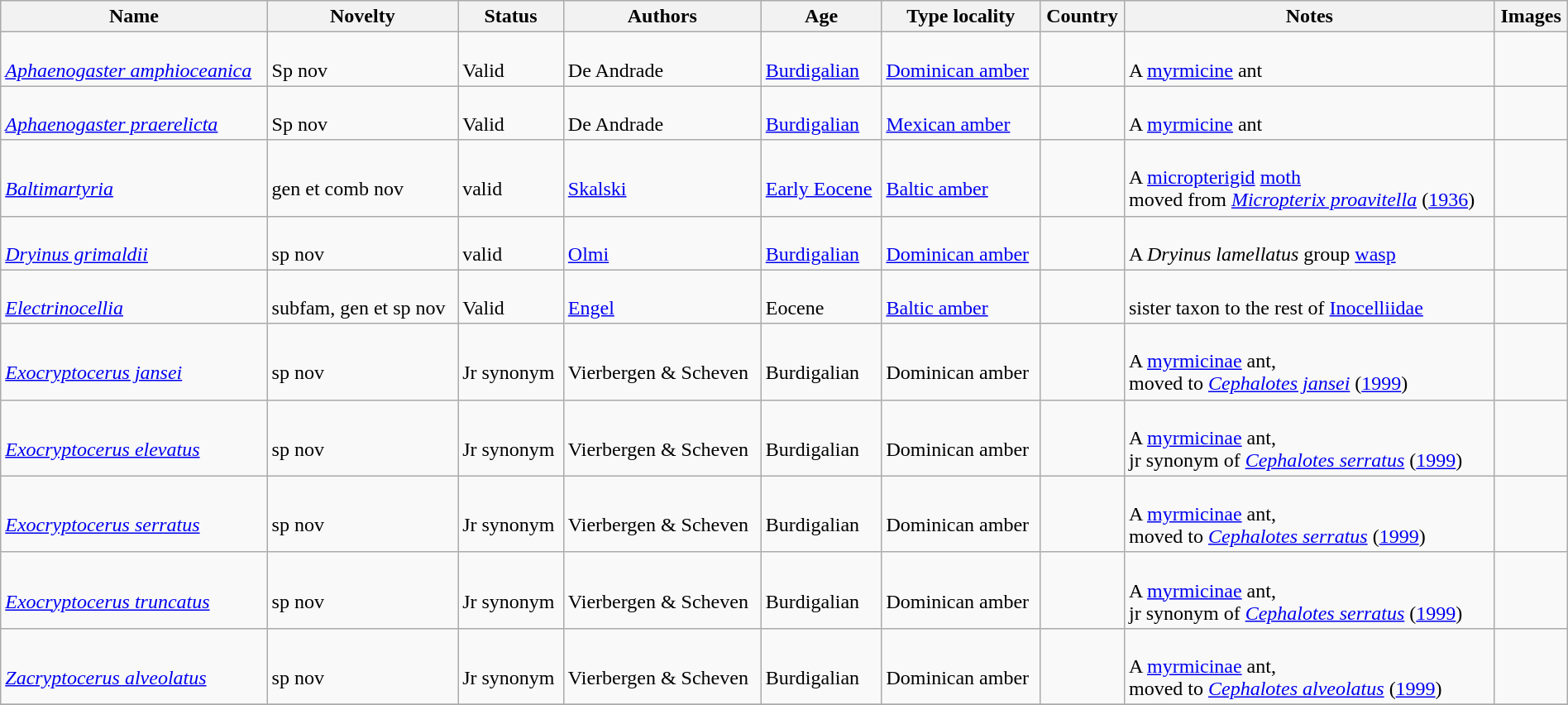<table class="wikitable sortable" align="center" width="100%">
<tr>
<th>Name</th>
<th>Novelty</th>
<th>Status</th>
<th>Authors</th>
<th>Age</th>
<th>Type locality</th>
<th>Country</th>
<th>Notes</th>
<th>Images</th>
</tr>
<tr>
<td><br><em><a href='#'>Aphaenogaster amphioceanica</a></em></td>
<td><br>Sp nov</td>
<td><br>Valid</td>
<td><br>De Andrade</td>
<td><br><a href='#'>Burdigalian</a></td>
<td><br><a href='#'>Dominican amber</a></td>
<td><br></td>
<td><br>A <a href='#'>myrmicine</a> ant</td>
<td><br></td>
</tr>
<tr>
<td><br><em><a href='#'>Aphaenogaster praerelicta</a></em></td>
<td><br>Sp nov</td>
<td><br>Valid</td>
<td><br>De Andrade</td>
<td><br><a href='#'>Burdigalian</a></td>
<td><br><a href='#'>Mexican amber</a></td>
<td><br></td>
<td><br>A <a href='#'>myrmicine</a> ant</td>
<td></td>
</tr>
<tr>
<td><br><em><a href='#'>Baltimartyria</a></em></td>
<td><br>gen et comb nov</td>
<td><br>valid</td>
<td><br><a href='#'>Skalski</a></td>
<td><br><a href='#'>Early Eocene</a></td>
<td><br><a href='#'>Baltic amber</a></td>
<td></td>
<td><br>A <a href='#'>micropterigid</a> <a href='#'>moth</a><br> moved from <em><a href='#'>Micropterix proavitella</a></em> (<a href='#'>1936</a>)</td>
<td></td>
</tr>
<tr>
<td><br><em><a href='#'>Dryinus grimaldii</a></em></td>
<td><br>sp nov</td>
<td><br>valid</td>
<td><br><a href='#'>Olmi</a></td>
<td><br><a href='#'>Burdigalian</a></td>
<td><br><a href='#'>Dominican amber</a></td>
<td><br></td>
<td><br>A <em>Dryinus</em> <em>lamellatus</em> group <a href='#'>wasp</a></td>
<td><br></td>
</tr>
<tr>
<td><br><em><a href='#'>Electrinocellia</a></em></td>
<td><br>subfam, gen et sp nov</td>
<td><br>Valid</td>
<td><br><a href='#'>Engel</a></td>
<td><br>Eocene</td>
<td><br><a href='#'>Baltic amber</a></td>
<td></td>
<td><br>sister taxon to the rest of <a href='#'>Inocelliidae</a></td>
<td></td>
</tr>
<tr>
<td><br><em><a href='#'>Exocryptocerus jansei</a></em></td>
<td><br>sp nov</td>
<td><br>Jr synonym</td>
<td><br>Vierbergen & Scheven</td>
<td><br>Burdigalian</td>
<td><br>Dominican amber</td>
<td><br></td>
<td><br>A <a href='#'>myrmicinae</a> ant,<br> moved to <em><a href='#'>Cephalotes jansei</a></em> (<a href='#'>1999</a>)</td>
<td><br></td>
</tr>
<tr>
<td><br><em><a href='#'>Exocryptocerus elevatus</a></em></td>
<td><br>sp nov</td>
<td><br>Jr synonym</td>
<td><br>Vierbergen & Scheven</td>
<td><br>Burdigalian</td>
<td><br>Dominican amber</td>
<td><br></td>
<td><br>A <a href='#'>myrmicinae</a> ant,<br> jr synonym of <em><a href='#'>Cephalotes serratus</a></em> (<a href='#'>1999</a>)</td>
<td></td>
</tr>
<tr>
<td><br><em><a href='#'>Exocryptocerus serratus</a></em></td>
<td><br>sp nov</td>
<td><br>Jr synonym</td>
<td><br>Vierbergen & Scheven</td>
<td><br>Burdigalian</td>
<td><br>Dominican amber</td>
<td><br></td>
<td><br>A <a href='#'>myrmicinae</a> ant,<br> moved to <em><a href='#'>Cephalotes serratus</a></em> (<a href='#'>1999</a>)</td>
<td><br></td>
</tr>
<tr>
<td><br><em><a href='#'>Exocryptocerus truncatus</a></em></td>
<td><br>sp nov</td>
<td><br>Jr synonym</td>
<td><br>Vierbergen & Scheven</td>
<td><br>Burdigalian</td>
<td><br>Dominican amber</td>
<td><br></td>
<td><br>A <a href='#'>myrmicinae</a> ant,<br> jr synonym of <em><a href='#'>Cephalotes serratus</a></em> (<a href='#'>1999</a>)</td>
<td><br></td>
</tr>
<tr>
<td><br><em><a href='#'>Zacryptocerus alveolatus</a></em></td>
<td><br>sp nov</td>
<td><br>Jr synonym</td>
<td><br>Vierbergen & Scheven</td>
<td><br>Burdigalian</td>
<td><br>Dominican amber</td>
<td><br></td>
<td><br>A <a href='#'>myrmicinae</a> ant,<br> moved to <em><a href='#'>Cephalotes alveolatus</a></em> (<a href='#'>1999</a>)</td>
<td><br></td>
</tr>
<tr>
</tr>
</table>
